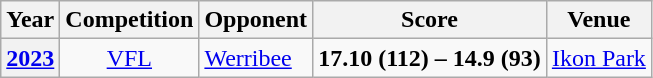<table class="wikitable">
<tr>
<th scope="col">Year</th>
<th scope="col">Competition</th>
<th scope="col">Opponent</th>
<th scope="col">Score</th>
<th scope="col">Venue</th>
</tr>
<tr>
<th scope="row"><a href='#'>2023</a></th>
<td style="text-align: center"><a href='#'>VFL</a></td>
<td><a href='#'>Werribee</a></td>
<td><strong>17.10 (112) – 14.9 (93)</strong></td>
<td><a href='#'>Ikon Park</a></td>
</tr>
</table>
